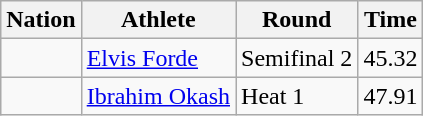<table class="wikitable sortable">
<tr>
<th>Nation</th>
<th>Athlete</th>
<th>Round</th>
<th>Time</th>
</tr>
<tr>
<td align=left></td>
<td align=left><a href='#'>Elvis Forde</a></td>
<td>Semifinal 2</td>
<td>45.32</td>
</tr>
<tr>
<td align=left></td>
<td align=left><a href='#'>Ibrahim Okash</a></td>
<td>Heat 1</td>
<td>47.91</td>
</tr>
</table>
